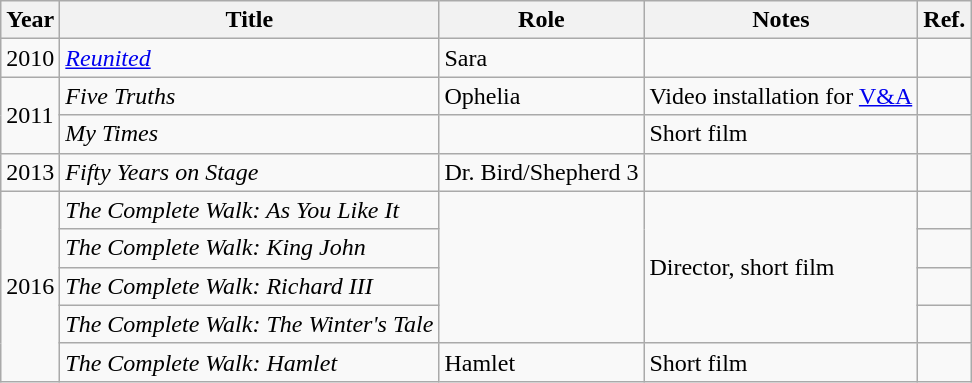<table class="wikitable sortable">
<tr>
<th>Year</th>
<th>Title</th>
<th>Role</th>
<th class="unsortable">Notes</th>
<th>Ref.</th>
</tr>
<tr>
<td>2010</td>
<td><em><a href='#'>Reunited</a></em></td>
<td>Sara</td>
<td></td>
<td></td>
</tr>
<tr>
<td rowspan="2">2011</td>
<td><em>Five Truths</em></td>
<td>Ophelia</td>
<td>Video installation for <a href='#'>V&A</a></td>
<td></td>
</tr>
<tr>
<td><em>My Times</em></td>
<td></td>
<td>Short film</td>
<td></td>
</tr>
<tr>
<td>2013</td>
<td><em>Fifty Years on Stage</em></td>
<td>Dr. Bird/Shepherd 3</td>
<td></td>
<td></td>
</tr>
<tr>
<td rowspan="5">2016</td>
<td><em>The Complete Walk: As You Like It</em></td>
<td rowspan="4"></td>
<td rowspan="4">Director, short film</td>
<td></td>
</tr>
<tr>
<td><em>The Complete Walk: King John</em></td>
<td></td>
</tr>
<tr>
<td><em>The Complete Walk: Richard III</em></td>
<td></td>
</tr>
<tr>
<td><em>The Complete Walk: The Winter's Tale</em></td>
<td></td>
</tr>
<tr>
<td><em>The Complete Walk: Hamlet</em></td>
<td>Hamlet</td>
<td>Short film</td>
<td></td>
</tr>
</table>
